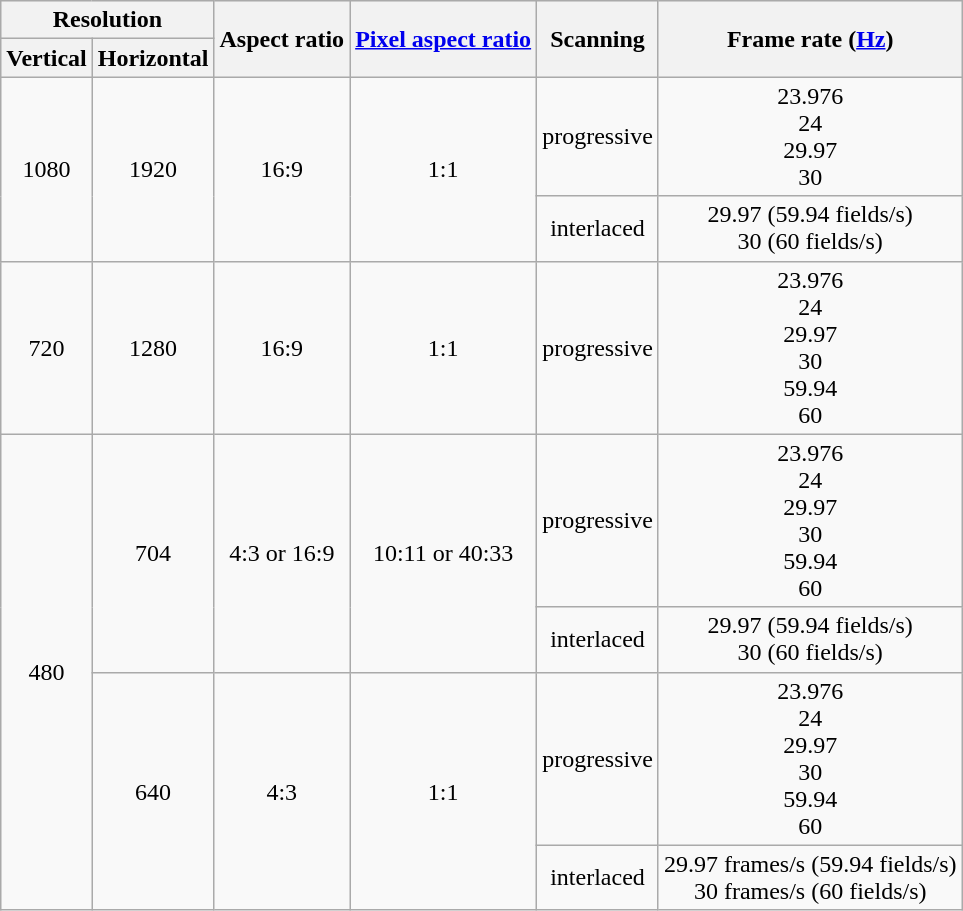<table class="wikitable" style="text-align:center;">
<tr style="background:#eee;">
<th colspan="2">Resolution</th>
<th rowspan="2">Aspect ratio</th>
<th rowspan="2"><a href='#'>Pixel aspect ratio</a></th>
<th rowspan="2">Scanning</th>
<th rowspan="2">Frame rate (<a href='#'>Hz</a>)</th>
</tr>
<tr style="background:#eee;">
<th>Vertical</th>
<th>Horizontal</th>
</tr>
<tr>
<td rowspan="2">1080</td>
<td rowspan="2">1920</td>
<td rowspan="2">16:9</td>
<td rowspan="2">1:1</td>
<td>progressive</td>
<td>23.976 <br> 24 <br> 29.97 <br> 30</td>
</tr>
<tr>
<td>interlaced</td>
<td>29.97 (59.94 fields/s) <br> 30 (60 fields/s)</td>
</tr>
<tr>
<td>720</td>
<td>1280</td>
<td>16:9</td>
<td>1:1</td>
<td>progressive</td>
<td>23.976 <br> 24 <br> 29.97 <br> 30 <br> 59.94 <br> 60</td>
</tr>
<tr>
<td rowspan="4">480</td>
<td rowspan="2">704</td>
<td rowspan="2">4:3 or 16:9</td>
<td rowspan="2">10:11 or 40:33</td>
<td>progressive</td>
<td>23.976 <br> 24 <br> 29.97 <br> 30 <br> 59.94 <br> 60</td>
</tr>
<tr>
<td>interlaced</td>
<td>29.97 (59.94 fields/s) <br> 30 (60 fields/s)</td>
</tr>
<tr>
<td rowspan="2">640</td>
<td rowspan="2">4:3</td>
<td rowspan="2">1:1</td>
<td>progressive</td>
<td>23.976 <br> 24 <br> 29.97 <br> 30 <br> 59.94 <br> 60</td>
</tr>
<tr>
<td>interlaced</td>
<td>29.97 frames/s (59.94 fields/s) <br> 30 frames/s (60 fields/s)</td>
</tr>
</table>
